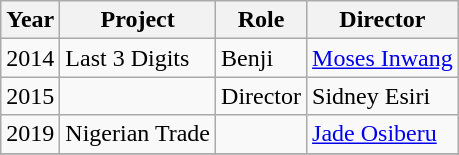<table class="wikitable">
<tr>
<th>Year</th>
<th>Project</th>
<th>Role</th>
<th>Director</th>
</tr>
<tr>
<td>2014</td>
<td>Last 3 Digits</td>
<td>Benji</td>
<td><a href='#'>Moses Inwang</a></td>
</tr>
<tr>
<td>2015</td>
<td></td>
<td>Director</td>
<td>Sidney Esiri</td>
</tr>
<tr>
<td>2019</td>
<td>Nigerian Trade</td>
<td></td>
<td><a href='#'>Jade Osiberu</a></td>
</tr>
<tr>
</tr>
</table>
